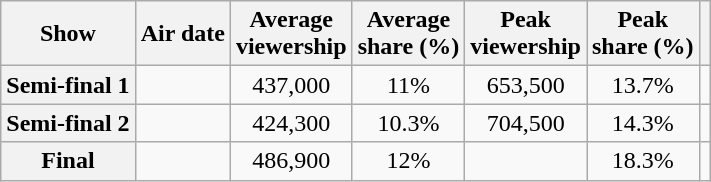<table class="wikitable plainrowheaders sortable" style="text-align:center">
<tr>
<th scope="col" class="unsortable">Show</th>
<th scope="col">Air date</th>
<th scope="col">Average<br>viewership</th>
<th scope="col">Average<br>share (%)</th>
<th scope="col">Peak<br>viewership</th>
<th scope="col">Peak<br>share (%)</th>
<th scope="col" class="unsortable"></th>
</tr>
<tr>
<th scope="row">Semi-final 1</th>
<td></td>
<td>437,000</td>
<td>11%</td>
<td>653,500</td>
<td>13.7%</td>
<td></td>
</tr>
<tr>
<th scope="row">Semi-final 2</th>
<td></td>
<td>424,300</td>
<td>10.3%</td>
<td>704,500</td>
<td>14.3%</td>
<td></td>
</tr>
<tr>
<th scope="row">Final</th>
<td></td>
<td>486,900</td>
<td>12%</td>
<td></td>
<td>18.3%</td>
<td></td>
</tr>
</table>
